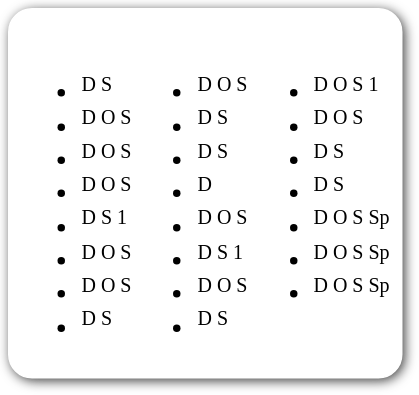<table style=" border-radius:1em; box-shadow: 0.1em 0.1em 0.5em rgba(0,0,0,0.75); background-color: white; border: 1px solid white; padding: 5px;">
<tr style="vertical-align:top;">
<td><br><ul><li><sup>D S</sup></li><li><sup>D O S</sup></li><li><sup>D O S</sup></li><li><sup>D O S</sup></li><li><sup>D S 1</sup></li><li><sup>D O S</sup></li><li><sup>D O S</sup></li><li><sup>D S</sup></li></ul></td>
<td valign="top"><br><ul><li><sup>D O S</sup></li><li><sup>D S</sup></li><li><sup>D S</sup></li><li><sup>D</sup></li><li><sup>D O S</sup></li><li><sup>D S 1</sup></li><li><sup>D O S</sup></li><li><sup>D S</sup></li></ul></td>
<td valign="top"><br><ul><li><sup>D O S 1</sup></li><li><sup>D O S</sup></li><li><sup>D S</sup></li><li><sup>D S</sup></li><li><sup>D O S Sp</sup></li><li><sup>D O S Sp</sup></li><li><sup>D O S Sp</sup></li></ul></td>
</tr>
</table>
